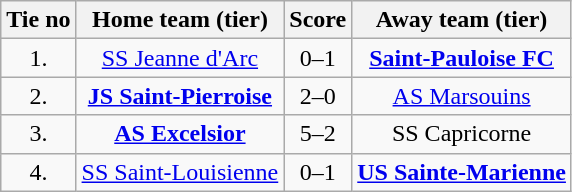<table class="wikitable" style="text-align: center">
<tr>
<th>Tie no</th>
<th>Home team (tier)</th>
<th>Score</th>
<th>Away team (tier)</th>
</tr>
<tr>
<td>1.</td>
<td> <a href='#'>SS Jeanne d'Arc</a></td>
<td>0–1</td>
<td><strong><a href='#'>Saint-Pauloise FC</a></strong> </td>
</tr>
<tr>
<td>2.</td>
<td> <strong><a href='#'>JS Saint-Pierroise</a></strong></td>
<td>2–0</td>
<td><a href='#'>AS Marsouins</a> </td>
</tr>
<tr>
<td>3.</td>
<td> <strong><a href='#'>AS Excelsior</a></strong></td>
<td>5–2 </td>
<td>SS Capricorne </td>
</tr>
<tr>
<td>4.</td>
<td> <a href='#'>SS Saint-Louisienne</a></td>
<td>0–1</td>
<td><strong><a href='#'>US Sainte-Marienne</a></strong> </td>
</tr>
</table>
